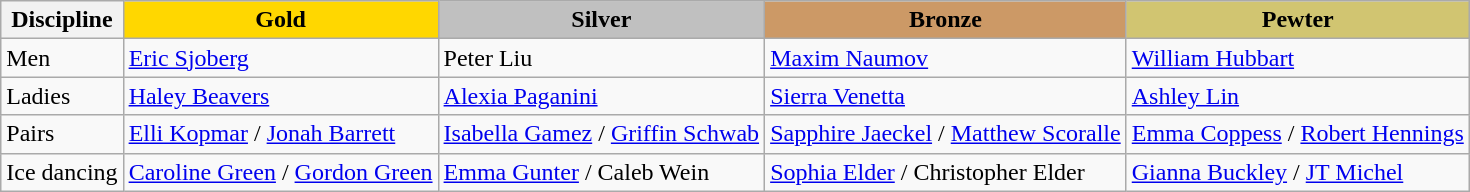<table class="wikitable">
<tr>
<th>Discipline</th>
<td align=center bgcolor=gold><strong>Gold</strong></td>
<td align=center bgcolor=silver><strong>Silver</strong></td>
<td align=center bgcolor=cc9966><strong>Bronze</strong></td>
<td align=center bgcolor=d1c571><strong>Pewter</strong></td>
</tr>
<tr>
<td>Men</td>
<td><a href='#'>Eric Sjoberg</a></td>
<td>Peter Liu</td>
<td><a href='#'>Maxim Naumov</a></td>
<td><a href='#'>William Hubbart</a></td>
</tr>
<tr>
<td>Ladies</td>
<td><a href='#'>Haley Beavers</a></td>
<td><a href='#'>Alexia Paganini</a></td>
<td><a href='#'>Sierra Venetta</a></td>
<td><a href='#'>Ashley Lin</a></td>
</tr>
<tr>
<td>Pairs</td>
<td><a href='#'>Elli Kopmar</a> / <a href='#'>Jonah Barrett</a></td>
<td><a href='#'>Isabella Gamez</a> / <a href='#'>Griffin Schwab</a></td>
<td><a href='#'>Sapphire Jaeckel</a> / <a href='#'>Matthew Scoralle</a></td>
<td><a href='#'>Emma Coppess</a> / <a href='#'>Robert Hennings</a></td>
</tr>
<tr>
<td>Ice dancing</td>
<td><a href='#'>Caroline Green</a> / <a href='#'>Gordon Green</a></td>
<td><a href='#'>Emma Gunter</a> / Caleb Wein</td>
<td><a href='#'>Sophia Elder</a> / Christopher Elder</td>
<td><a href='#'>Gianna Buckley</a> / <a href='#'>JT Michel</a></td>
</tr>
</table>
